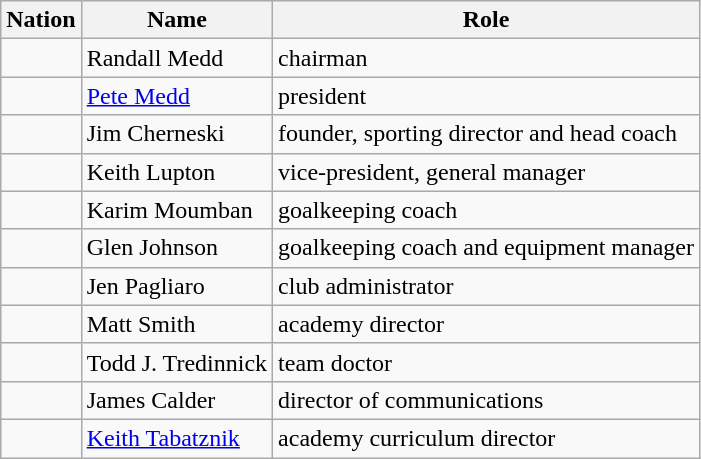<table class="wikitable sortable">
<tr>
<th>Nation</th>
<th>Name</th>
<th>Role</th>
</tr>
<tr>
<td></td>
<td>Randall Medd</td>
<td>chairman</td>
</tr>
<tr>
<td></td>
<td><a href='#'>Pete Medd</a></td>
<td>president</td>
</tr>
<tr>
<td></td>
<td>Jim Cherneski</td>
<td>founder, sporting director and head coach</td>
</tr>
<tr>
<td></td>
<td>Keith Lupton</td>
<td>vice-president, general manager</td>
</tr>
<tr>
<td></td>
<td>Karim Moumban</td>
<td>goalkeeping coach</td>
</tr>
<tr>
<td></td>
<td>Glen Johnson</td>
<td>goalkeeping coach and equipment manager</td>
</tr>
<tr>
<td></td>
<td>Jen Pagliaro</td>
<td>club administrator</td>
</tr>
<tr>
<td></td>
<td>Matt Smith</td>
<td>academy director</td>
</tr>
<tr>
<td></td>
<td>Todd J. Tredinnick</td>
<td>team doctor</td>
</tr>
<tr>
<td></td>
<td>James Calder</td>
<td>director of communications</td>
</tr>
<tr>
<td></td>
<td><a href='#'>Keith Tabatznik</a></td>
<td>academy curriculum director</td>
</tr>
</table>
